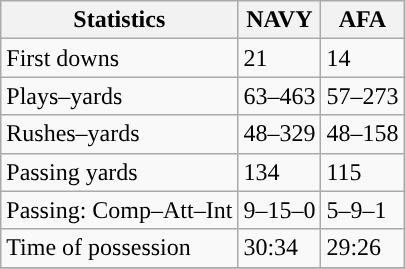<table class="wikitable" style="float: left;">
<tr>
<th>Statistics</th>
<th>NAVY</th>
<th>AFA</th>
</tr>
<tr>
<td>First downs</td>
<td>21</td>
<td>14</td>
</tr>
<tr>
<td>Plays–yards</td>
<td>63–463</td>
<td>57–273</td>
</tr>
<tr>
<td>Rushes–yards</td>
<td>48–329</td>
<td>48–158</td>
</tr>
<tr>
<td>Passing yards</td>
<td>134</td>
<td>115</td>
</tr>
<tr>
<td>Passing: Comp–Att–Int</td>
<td>9–15–0</td>
<td>5–9–1</td>
</tr>
<tr>
<td>Time of possession</td>
<td>30:34</td>
<td>29:26</td>
</tr>
<tr>
</tr>
</table>
